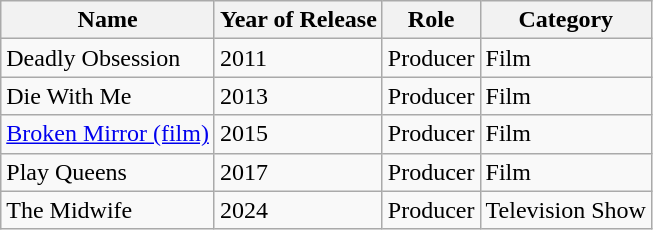<table class="wikitable">
<tr>
<th>Name</th>
<th>Year of Release</th>
<th>Role</th>
<th>Category</th>
</tr>
<tr>
<td>Deadly Obsession</td>
<td>2011</td>
<td>Producer</td>
<td>Film</td>
</tr>
<tr>
<td>Die With Me</td>
<td>2013</td>
<td>Producer</td>
<td>Film</td>
</tr>
<tr>
<td><a href='#'>Broken Mirror (film)</a></td>
<td>2015</td>
<td>Producer</td>
<td>Film</td>
</tr>
<tr>
<td>Play Queens</td>
<td>2017</td>
<td>Producer</td>
<td>Film</td>
</tr>
<tr>
<td>The Midwife</td>
<td>2024</td>
<td>Producer</td>
<td>Television Show</td>
</tr>
</table>
